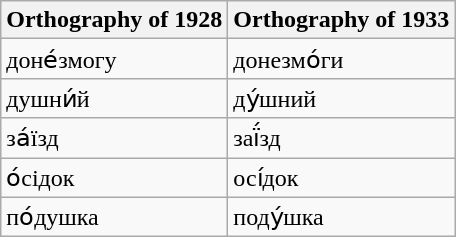<table class="wikitable">
<tr>
<th>Orthography of 1928</th>
<th>Orthography of 1933</th>
</tr>
<tr>
<td>доне́змогу</td>
<td>донезмо́ги</td>
</tr>
<tr>
<td>душни́й</td>
<td>ду́шний</td>
</tr>
<tr>
<td>за́їзд</td>
<td>заї́зд</td>
</tr>
<tr>
<td>о́сідок</td>
<td>осі́док</td>
</tr>
<tr>
<td>по́душка</td>
<td>поду́шка</td>
</tr>
</table>
